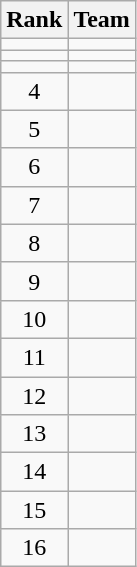<table class=wikitable style="text-align:left;">
<tr>
<th>Rank</th>
<th>Team</th>
</tr>
<tr>
<td align=center></td>
<td></td>
</tr>
<tr>
<td align=center></td>
<td></td>
</tr>
<tr>
<td align=center></td>
<td></td>
</tr>
<tr>
<td align=center>4</td>
<td></td>
</tr>
<tr>
<td align=center>5</td>
<td></td>
</tr>
<tr>
<td align=center>6</td>
<td></td>
</tr>
<tr>
<td align=center>7</td>
<td></td>
</tr>
<tr>
<td align=center>8</td>
<td></td>
</tr>
<tr>
<td align=center>9</td>
<td></td>
</tr>
<tr>
<td align=center>10</td>
<td></td>
</tr>
<tr>
<td align=center>11</td>
<td></td>
</tr>
<tr>
<td align=center>12</td>
<td></td>
</tr>
<tr>
<td align=center>13</td>
<td></td>
</tr>
<tr>
<td align=center>14</td>
<td></td>
</tr>
<tr>
<td align=center>15</td>
<td></td>
</tr>
<tr>
<td align=center>16</td>
<td></td>
</tr>
</table>
